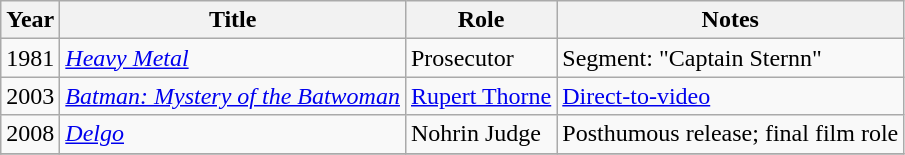<table class="wikitable sortable plainrowheaders" style="white-space:nowrap">
<tr>
<th>Year</th>
<th>Title</th>
<th>Role</th>
<th>Notes</th>
</tr>
<tr>
<td>1981</td>
<td><em><a href='#'>Heavy Metal</a></em></td>
<td>Prosecutor</td>
<td>Segment: "Captain Sternn"</td>
</tr>
<tr>
<td>2003</td>
<td><em><a href='#'>Batman: Mystery of the Batwoman</a></em></td>
<td><a href='#'>Rupert Thorne</a></td>
<td><a href='#'>Direct-to-video</a></td>
</tr>
<tr>
<td>2008</td>
<td><em><a href='#'>Delgo</a></em></td>
<td>Nohrin Judge</td>
<td>Posthumous release; final film role</td>
</tr>
<tr>
</tr>
</table>
